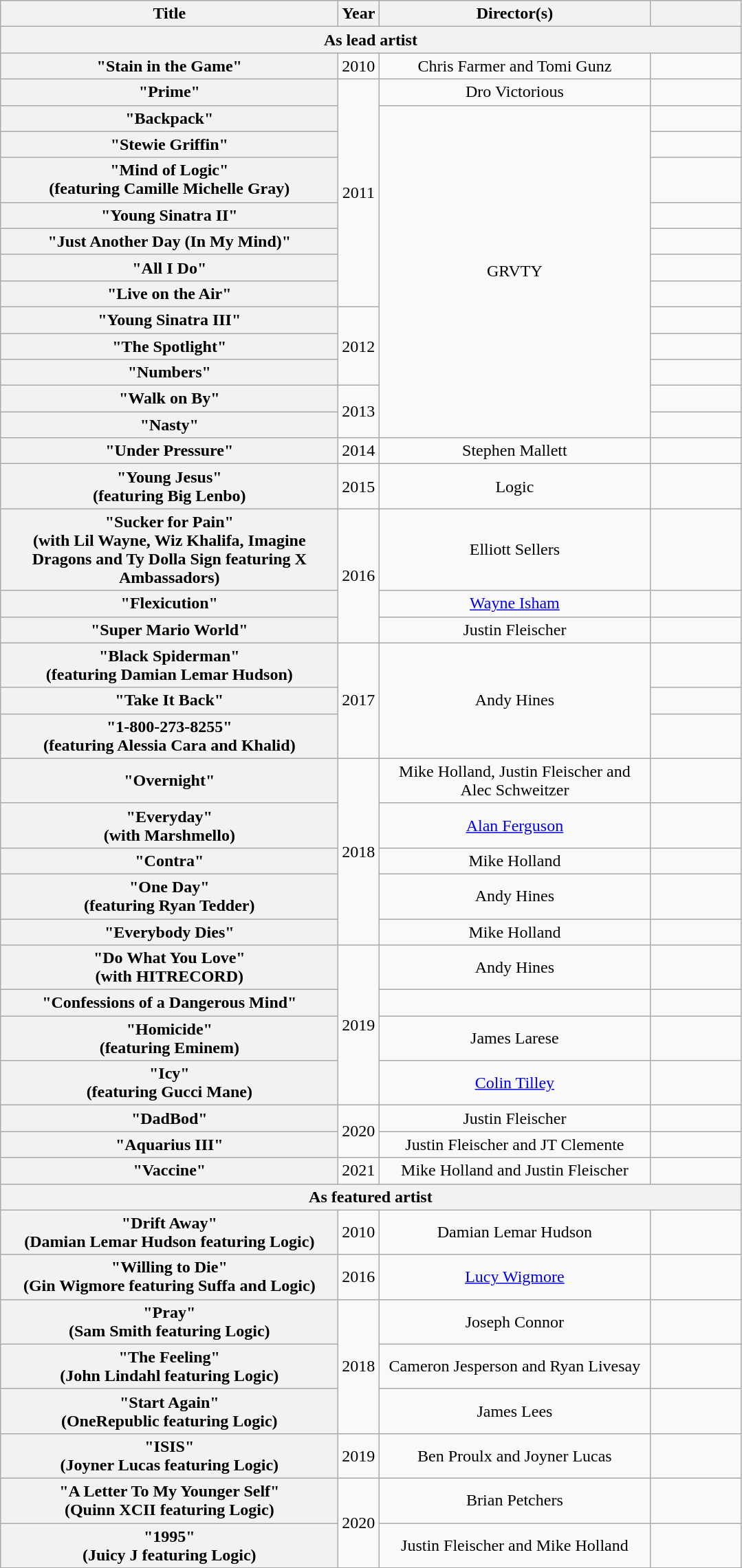<table class="wikitable plainrowheaders" style="text-align:center;">
<tr>
<th scope="col" style="width:20em;">Title</th>
<th scope="col" style="width:1em;">Year</th>
<th scope="col" style="width:16em;">Director(s)</th>
<th scope="col" style="width:5em;"></th>
</tr>
<tr>
<th scope="col" colspan="5">As lead artist</th>
</tr>
<tr>
<th scope="row">"Stain in the Game"</th>
<td>2010</td>
<td>Chris Farmer and Tomi Gunz</td>
<td></td>
</tr>
<tr>
<th scope="row">"Prime"</th>
<td rowspan="8">2011</td>
<td>Dro Victorious</td>
<td></td>
</tr>
<tr>
<th scope="row">"Backpack"</th>
<td rowspan="12">GRVTY</td>
<td></td>
</tr>
<tr>
<th scope="row">"Stewie Griffin"</th>
<td></td>
</tr>
<tr>
<th scope="row">"Mind of Logic"<br><span>(featuring Camille Michelle Gray)</span></th>
<td></td>
</tr>
<tr>
<th scope="row">"Young Sinatra II"</th>
<td></td>
</tr>
<tr>
<th scope="row">"Just Another Day (In My Mind)"</th>
<td></td>
</tr>
<tr>
<th scope="row">"All I Do"</th>
<td></td>
</tr>
<tr>
<th scope="row">"Live on the Air"</th>
<td></td>
</tr>
<tr>
<th scope="row">"Young Sinatra III"</th>
<td rowspan="3">2012</td>
<td></td>
</tr>
<tr>
<th scope="row">"The Spotlight"</th>
<td></td>
</tr>
<tr>
<th scope="row">"Numbers"</th>
<td></td>
</tr>
<tr>
<th scope="row">"Walk on By"</th>
<td rowspan="2">2013</td>
<td></td>
</tr>
<tr>
<th scope="row">"Nasty"</th>
<td></td>
</tr>
<tr>
<th scope="row">"Under Pressure"</th>
<td>2014</td>
<td>Stephen Mallett</td>
<td></td>
</tr>
<tr>
<th scope="row">"Young Jesus"<br><span>(featuring Big Lenbo)</span></th>
<td>2015</td>
<td>Logic</td>
<td></td>
</tr>
<tr>
<th scope="row">"Sucker for Pain"<br><span>(with Lil Wayne, Wiz Khalifa, Imagine Dragons and Ty Dolla Sign featuring X Ambassadors)</span></th>
<td rowspan="3">2016</td>
<td>Elliott Sellers</td>
<td></td>
</tr>
<tr>
<th scope="row">"Flexicution"</th>
<td><a href='#'>Wayne Isham</a></td>
<td></td>
</tr>
<tr>
<th scope="row">"Super Mario World"</th>
<td>Justin Fleischer</td>
<td></td>
</tr>
<tr>
<th scope="row">"Black Spiderman"<br><span>(featuring Damian Lemar Hudson)</span></th>
<td rowspan="3">2017</td>
<td rowspan="3">Andy Hines</td>
<td></td>
</tr>
<tr>
<th scope="row">"Take It Back"</th>
<td></td>
</tr>
<tr>
<th scope="row">"1-800-273-8255"<br><span>(featuring Alessia Cara and Khalid)</span></th>
<td></td>
</tr>
<tr>
<th scope="row">"Overnight"</th>
<td rowspan="5">2018</td>
<td>Mike Holland, Justin Fleischer and Alec Schweitzer</td>
<td></td>
</tr>
<tr>
<th scope="row">"Everyday"<br><span>(with Marshmello)</span></th>
<td><a href='#'>Alan Ferguson</a></td>
<td></td>
</tr>
<tr>
<th scope="row">"Contra"</th>
<td>Mike Holland</td>
<td></td>
</tr>
<tr>
<th scope="row">"One Day"<br><span>(featuring Ryan Tedder)</span></th>
<td>Andy Hines</td>
<td></td>
</tr>
<tr>
<th scope="row">"Everybody Dies"</th>
<td>Mike Holland</td>
<td></td>
</tr>
<tr>
<th scope="row">"Do What You Love"<br><span>(with HITRECORD)</span></th>
<td rowspan="4">2019</td>
<td>Andy Hines</td>
<td></td>
</tr>
<tr>
<th scope="row">"Confessions of a Dangerous Mind"</th>
<td></td>
<td></td>
</tr>
<tr>
<th scope="row">"Homicide"<br><span>(featuring Eminem)</span></th>
<td>James Larese</td>
<td></td>
</tr>
<tr>
<th scope="row">"Icy"<br><span>(featuring Gucci Mane)</span></th>
<td><a href='#'>Colin Tilley</a></td>
<td></td>
</tr>
<tr>
<th scope="row">"DadBod"</th>
<td rowspan="2">2020</td>
<td>Justin Fleischer</td>
<td></td>
</tr>
<tr>
<th scope="row">"Aquarius III"</th>
<td>Justin Fleischer and JT Clemente</td>
<td></td>
</tr>
<tr>
<th scope="row">"Vaccine"</th>
<td rowspan="1">2021</td>
<td>Mike Holland and Justin Fleischer</td>
<td></td>
</tr>
<tr>
<th scope="col" colspan="5">As featured artist</th>
</tr>
<tr>
<th scope="row">"Drift Away"<br><span>(Damian Lemar Hudson featuring Logic)</span></th>
<td>2010</td>
<td>Damian Lemar Hudson</td>
<td></td>
</tr>
<tr>
<th scope="row">"Willing to Die"<br><span>(Gin Wigmore featuring Suffa and Logic)</span></th>
<td>2016</td>
<td><a href='#'>Lucy Wigmore</a></td>
<td></td>
</tr>
<tr>
<th scope="row">"Pray"<br><span>(Sam Smith featuring Logic)</span></th>
<td rowspan="3">2018</td>
<td>Joseph Connor</td>
<td></td>
</tr>
<tr>
<th scope="row">"The Feeling"<br><span>(John Lindahl featuring Logic)</span></th>
<td>Cameron Jesperson and Ryan Livesay</td>
<td></td>
</tr>
<tr>
<th scope="row">"Start Again"<br><span>(OneRepublic featuring Logic)</span></th>
<td>James Lees</td>
<td></td>
</tr>
<tr>
<th scope="row">"ISIS"<br><span>(Joyner Lucas featuring Logic)</span></th>
<td>2019</td>
<td>Ben Proulx and Joyner Lucas</td>
<td></td>
</tr>
<tr>
<th scope="row">"A Letter To My Younger Self"<br><span>(Quinn XCII featuring Logic)</span></th>
<td rowspan="2">2020</td>
<td>Brian Petchers</td>
<td></td>
</tr>
<tr>
<th scope="row">"1995"<br><span>(Juicy J featuring Logic)</span></th>
<td>Justin Fleischer and Mike Holland</td>
<td></td>
</tr>
<tr>
</tr>
</table>
